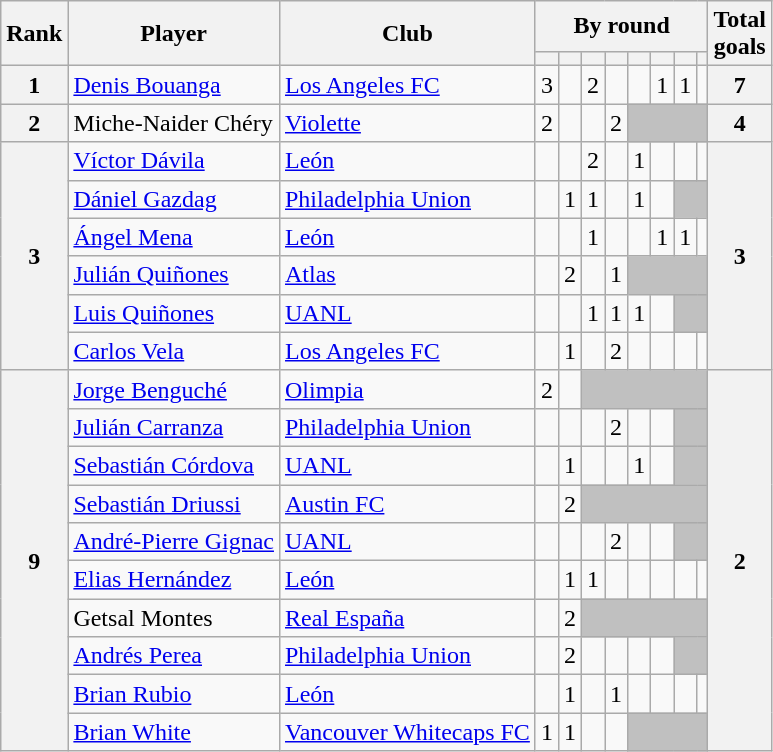<table class="wikitable" style="text-align:center">
<tr>
<th rowspan=2>Rank</th>
<th rowspan=2>Player</th>
<th rowspan=2>Club</th>
<th colspan=8>By round</th>
<th rowspan=2>Total<br>goals</th>
</tr>
<tr>
<th></th>
<th></th>
<th></th>
<th></th>
<th></th>
<th></th>
<th></th>
<th></th>
</tr>
<tr>
<th>1</th>
<td align="left"> <a href='#'>Denis Bouanga</a></td>
<td align="left"> <a href='#'>Los Angeles FC</a></td>
<td>3</td>
<td></td>
<td>2</td>
<td></td>
<td></td>
<td>1</td>
<td>1</td>
<td></td>
<th>7</th>
</tr>
<tr>
<th>2</th>
<td align="left"> Miche-Naider Chéry</td>
<td align="left"> <a href='#'>Violette</a></td>
<td>2</td>
<td></td>
<td></td>
<td>2</td>
<td bgcolor="silver" colspan=4></td>
<th>4</th>
</tr>
<tr>
<th rowspan=6>3</th>
<td align="left"> <a href='#'>Víctor Dávila</a></td>
<td align="left"> <a href='#'>León</a></td>
<td></td>
<td></td>
<td>2</td>
<td></td>
<td>1</td>
<td></td>
<td></td>
<td></td>
<th rowspan=6>3</th>
</tr>
<tr>
<td align="left"> <a href='#'>Dániel Gazdag</a></td>
<td align="left"> <a href='#'>Philadelphia Union</a></td>
<td></td>
<td>1</td>
<td>1</td>
<td></td>
<td>1</td>
<td></td>
<td bgcolor="silver" colspan=2></td>
</tr>
<tr>
<td align="left"> <a href='#'>Ángel Mena</a></td>
<td align="left"> <a href='#'>León</a></td>
<td></td>
<td></td>
<td>1</td>
<td></td>
<td></td>
<td>1</td>
<td>1</td>
<td></td>
</tr>
<tr>
<td align="left"> <a href='#'>Julián Quiñones</a></td>
<td align="left"> <a href='#'>Atlas</a></td>
<td></td>
<td>2</td>
<td></td>
<td>1</td>
<td bgcolor="silver" colspan=4></td>
</tr>
<tr>
<td align="left"> <a href='#'>Luis Quiñones</a></td>
<td align="left"> <a href='#'>UANL</a></td>
<td></td>
<td></td>
<td>1</td>
<td>1</td>
<td>1</td>
<td></td>
<td bgcolor="silver" colspan=2></td>
</tr>
<tr>
<td align="left"> <a href='#'>Carlos Vela</a></td>
<td align="left"> <a href='#'>Los Angeles FC</a></td>
<td></td>
<td>1</td>
<td></td>
<td>2</td>
<td></td>
<td></td>
<td></td>
<td></td>
</tr>
<tr>
<th rowspan=10>9</th>
<td align="left"> <a href='#'>Jorge Benguché</a></td>
<td align="left"> <a href='#'>Olimpia</a></td>
<td>2</td>
<td></td>
<td bgcolor="silver" colspan=6></td>
<th rowspan=11>2</th>
</tr>
<tr>
<td align="left"> <a href='#'>Julián Carranza</a></td>
<td align="left"> <a href='#'>Philadelphia Union</a></td>
<td></td>
<td></td>
<td></td>
<td>2</td>
<td></td>
<td></td>
<td bgcolor="silver" colspan=2></td>
</tr>
<tr>
<td align="left"> <a href='#'>Sebastián Córdova</a></td>
<td align="left"> <a href='#'>UANL</a></td>
<td></td>
<td>1</td>
<td></td>
<td></td>
<td>1</td>
<td></td>
<td bgcolor="silver" colspan=2></td>
</tr>
<tr>
<td align="left"> <a href='#'>Sebastián Driussi</a></td>
<td align="left"> <a href='#'>Austin FC</a></td>
<td></td>
<td>2</td>
<td bgcolor="silver" colspan=6></td>
</tr>
<tr>
<td align="left"> <a href='#'>André-Pierre Gignac</a></td>
<td align="left"> <a href='#'>UANL</a></td>
<td></td>
<td></td>
<td></td>
<td>2</td>
<td></td>
<td></td>
<td bgcolor="silver" colspan=2></td>
</tr>
<tr>
<td align="left"> <a href='#'>Elias Hernández</a></td>
<td align="left"> <a href='#'>León</a></td>
<td></td>
<td>1</td>
<td>1</td>
<td></td>
<td></td>
<td></td>
<td></td>
<td></td>
</tr>
<tr>
<td align="left"> Getsal Montes</td>
<td align="left"> <a href='#'>Real España</a></td>
<td></td>
<td>2</td>
<td bgcolor="silver" colspan=6></td>
</tr>
<tr>
<td align="left"> <a href='#'>Andrés Perea</a></td>
<td align="left"> <a href='#'>Philadelphia Union</a></td>
<td></td>
<td>2</td>
<td></td>
<td></td>
<td></td>
<td></td>
<td bgcolor="silver" colspan=2></td>
</tr>
<tr>
<td align="left"> <a href='#'>Brian Rubio</a></td>
<td align="left"> <a href='#'>León</a></td>
<td></td>
<td>1</td>
<td></td>
<td>1</td>
<td></td>
<td></td>
<td></td>
<td></td>
</tr>
<tr>
<td align="left"> <a href='#'>Brian White</a></td>
<td align="left"> <a href='#'>Vancouver Whitecaps FC</a></td>
<td>1</td>
<td>1</td>
<td></td>
<td></td>
<td bgcolor="silver" colspan=4><br></td>
</tr>
</table>
